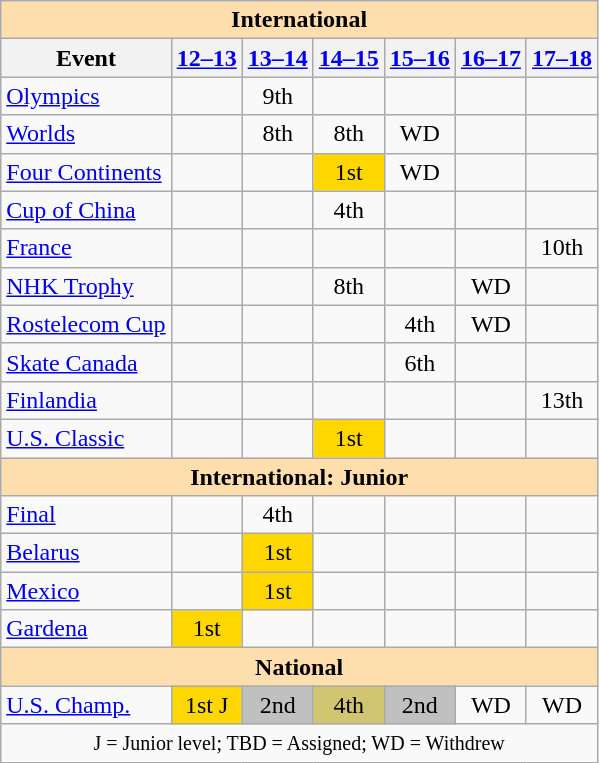<table class="wikitable" style="text-align:center">
<tr>
<th colspan="7" style="background-color: #ffdead; " align="center">International</th>
</tr>
<tr>
<th>Event</th>
<th><a href='#'>12–13</a></th>
<th><a href='#'>13–14</a></th>
<th><a href='#'>14–15</a></th>
<th><a href='#'>15–16</a></th>
<th><a href='#'>16–17</a></th>
<th><a href='#'>17–18</a></th>
</tr>
<tr>
<td align=left><a href='#'>Olympics</a></td>
<td></td>
<td>9th</td>
<td></td>
<td></td>
<td></td>
<td></td>
</tr>
<tr>
<td align=left><a href='#'>Worlds</a></td>
<td></td>
<td>8th</td>
<td>8th</td>
<td>WD</td>
<td></td>
<td></td>
</tr>
<tr>
<td align=left><a href='#'>Four Continents</a></td>
<td></td>
<td></td>
<td bgcolor=gold>1st</td>
<td>WD</td>
<td></td>
<td></td>
</tr>
<tr>
<td align=left> <a href='#'>Cup of China</a></td>
<td></td>
<td></td>
<td>4th</td>
<td></td>
<td></td>
<td></td>
</tr>
<tr>
<td align=left> <a href='#'>France</a></td>
<td></td>
<td></td>
<td></td>
<td></td>
<td></td>
<td>10th</td>
</tr>
<tr>
<td align=left> <a href='#'>NHK Trophy</a></td>
<td></td>
<td></td>
<td>8th</td>
<td></td>
<td>WD</td>
<td></td>
</tr>
<tr>
<td align=left> <a href='#'>Rostelecom Cup</a></td>
<td></td>
<td></td>
<td></td>
<td>4th</td>
<td>WD</td>
<td></td>
</tr>
<tr>
<td align=left> <a href='#'>Skate Canada</a></td>
<td></td>
<td></td>
<td></td>
<td>6th</td>
<td></td>
<td></td>
</tr>
<tr>
<td align=left> <a href='#'>Finlandia</a></td>
<td></td>
<td></td>
<td></td>
<td></td>
<td></td>
<td>13th</td>
</tr>
<tr>
<td align=left> <a href='#'>U.S. Classic</a></td>
<td></td>
<td></td>
<td bgcolor=gold>1st</td>
<td></td>
<td></td>
<td></td>
</tr>
<tr>
<th colspan="7" style="background-color: #ffdead; " align="center">International: Junior</th>
</tr>
<tr>
<td align=left> <a href='#'>Final</a></td>
<td></td>
<td>4th</td>
<td></td>
<td></td>
<td></td>
<td></td>
</tr>
<tr>
<td align=left> <a href='#'>Belarus</a></td>
<td></td>
<td bgcolor=gold>1st</td>
<td></td>
<td></td>
<td></td>
<td></td>
</tr>
<tr>
<td align=left> <a href='#'>Mexico</a></td>
<td></td>
<td bgcolor=gold>1st</td>
<td></td>
<td></td>
<td></td>
<td></td>
</tr>
<tr>
<td align=left><a href='#'>Gardena</a></td>
<td bgcolor=gold>1st</td>
<td></td>
<td></td>
<td></td>
<td></td>
<td></td>
</tr>
<tr>
<th colspan="7" style="background-color: #ffdead; " align="center">National</th>
</tr>
<tr>
<td align=left><a href='#'>U.S. Champ.</a></td>
<td bgcolor=gold>1st J</td>
<td bgcolor=silver>2nd</td>
<td bgcolor=d1c571>4th</td>
<td bgcolor=silver>2nd</td>
<td>WD</td>
<td>WD</td>
</tr>
<tr>
<td colspan="7" align="center"><small> J = Junior level; TBD = Assigned; WD = Withdrew </small></td>
</tr>
</table>
